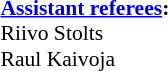<table width=100% style="font-size:90%">
<tr>
<td><br><strong><a href='#'>Assistant referees</a>:</strong>
<br>Riivo Stolts
<br>Raul Kaivoja</td>
</tr>
</table>
